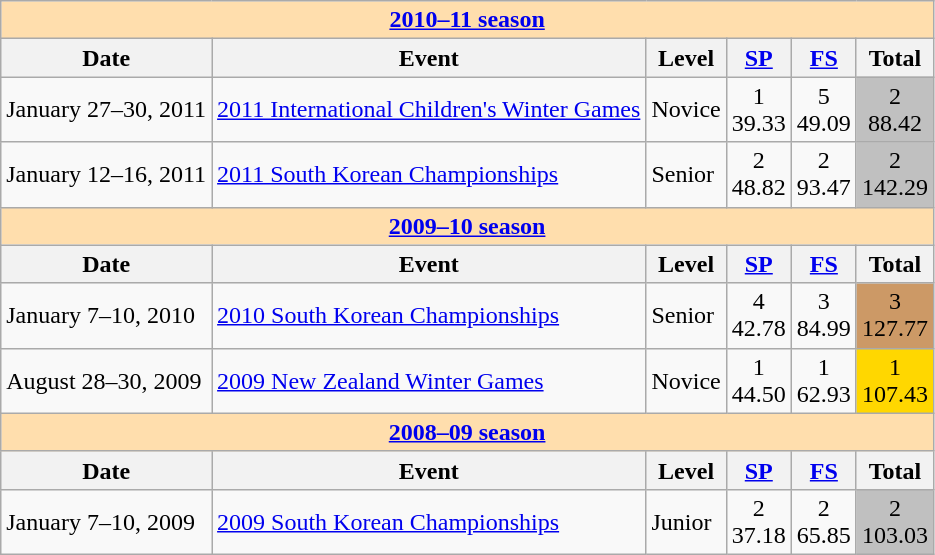<table class="wikitable">
<tr>
<td style="background-color: #ffdead;" colspan=6 align=center><strong><a href='#'>2010–11 season</a></strong></td>
</tr>
<tr>
<th>Date</th>
<th>Event</th>
<th>Level</th>
<th><a href='#'>SP</a></th>
<th><a href='#'>FS</a></th>
<th>Total</th>
</tr>
<tr>
<td>January 27–30, 2011</td>
<td><a href='#'>2011 International Children's Winter Games</a></td>
<td>Novice</td>
<td align=center>1 <br> 39.33</td>
<td align=center>5 <br> 49.09</td>
<td align=center bgcolor=silver>2 <br> 88.42</td>
</tr>
<tr>
<td>January 12–16, 2011</td>
<td><a href='#'>2011 South Korean Championships</a></td>
<td>Senior</td>
<td align=center>2 <br> 48.82</td>
<td align=center>2 <br> 93.47</td>
<td align=center bgcolor=silver>2 <br> 142.29</td>
</tr>
<tr>
<td style="background-color: #ffdead;" colspan=6 align=center><strong><a href='#'>2009–10 season</a></strong></td>
</tr>
<tr>
<th>Date</th>
<th>Event</th>
<th>Level</th>
<th><a href='#'>SP</a></th>
<th><a href='#'>FS</a></th>
<th>Total</th>
</tr>
<tr>
<td>January 7–10, 2010</td>
<td><a href='#'>2010 South Korean Championships</a></td>
<td>Senior</td>
<td align=center>4 <br> 42.78</td>
<td align=center>3 <br> 84.99</td>
<td align=center bgcolor=cc9966>3 <br> 127.77</td>
</tr>
<tr>
<td>August 28–30, 2009</td>
<td><a href='#'>2009 New Zealand Winter Games</a></td>
<td>Novice</td>
<td align=center>1 <br> 44.50</td>
<td align=center>1 <br> 62.93</td>
<td align=center bgcolor=gold>1 <br> 107.43</td>
</tr>
<tr>
<td style="background-color: #ffdead;" colspan=6 align=center><strong><a href='#'>2008–09 season</a></strong></td>
</tr>
<tr>
<th>Date</th>
<th>Event</th>
<th>Level</th>
<th><a href='#'>SP</a></th>
<th><a href='#'>FS</a></th>
<th>Total</th>
</tr>
<tr>
<td>January 7–10, 2009</td>
<td><a href='#'>2009 South Korean Championships</a></td>
<td>Junior</td>
<td align=center>2 <br> 37.18</td>
<td align=center>2 <br> 65.85</td>
<td align=center bgcolor=silver>2 <br> 103.03</td>
</tr>
</table>
